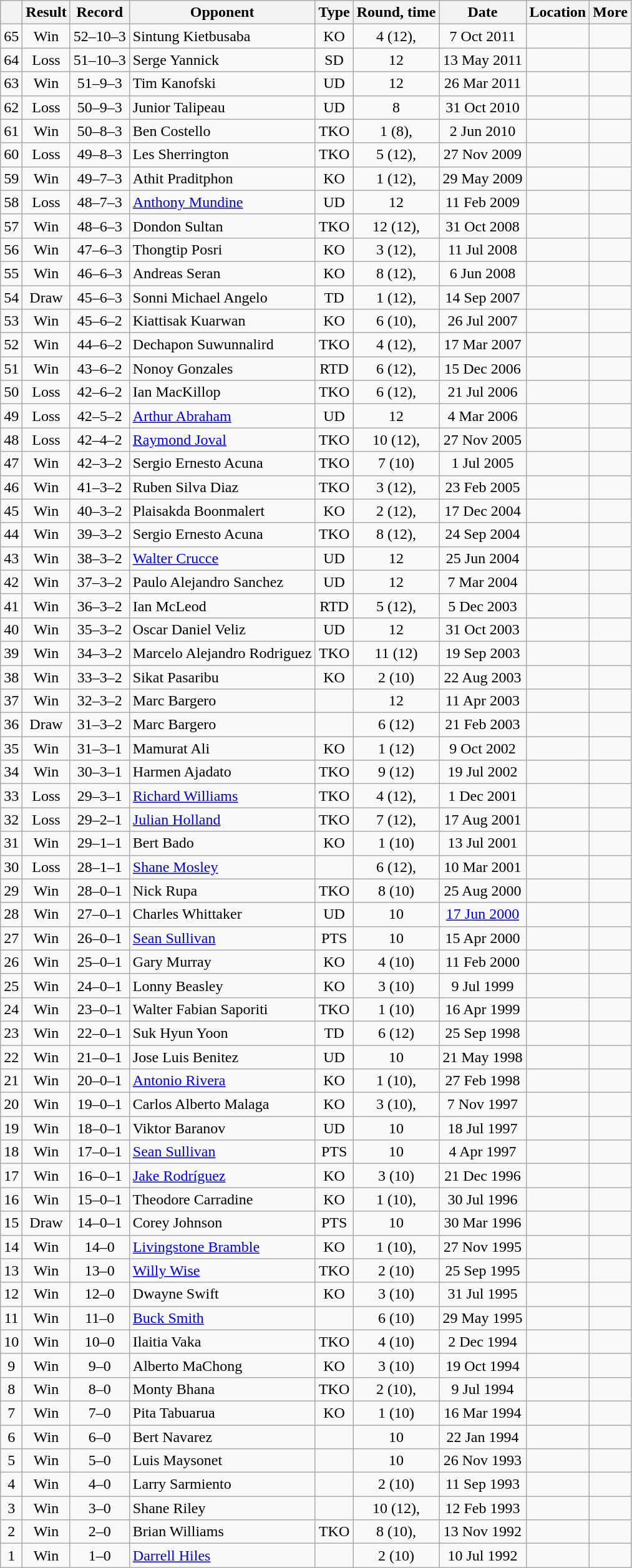<table class="wikitable" style="text-align:center">
<tr>
<th></th>
<th>Result</th>
<th>Record</th>
<th>Opponent</th>
<th>Type</th>
<th>Round, time</th>
<th>Date</th>
<th>Location</th>
<th>More</th>
</tr>
<tr>
<td>65</td>
<td>Win</td>
<td>52–10–3</td>
<td style="text-align:left;"> Sintung Kietbusaba</td>
<td>KO</td>
<td>4 (12), </td>
<td>7 Oct 2011</td>
<td style="text-align:left;"> </td>
<td align=left></td>
</tr>
<tr>
<td>64</td>
<td>Loss</td>
<td>51–10–3</td>
<td style="text-align:left;"> Serge Yannick</td>
<td>SD</td>
<td>12</td>
<td>13 May 2011</td>
<td style="text-align:left;"> </td>
<td align=left></td>
</tr>
<tr>
<td>63</td>
<td>Win</td>
<td>51–9–3</td>
<td style="text-align:left;"> Tim Kanofski</td>
<td>UD</td>
<td>12</td>
<td>26 Mar 2011</td>
<td style="text-align:left;"> </td>
<td align=left></td>
</tr>
<tr>
<td>62</td>
<td>Loss</td>
<td>50–9–3</td>
<td style="text-align:left;"> Junior Talipeau</td>
<td>UD</td>
<td>8</td>
<td>31 Oct 2010</td>
<td style="text-align:left;"> </td>
<td></td>
</tr>
<tr>
<td>61</td>
<td>Win</td>
<td>50–8–3</td>
<td style="text-align:left;"> Ben Costello</td>
<td>TKO</td>
<td>1 (8), </td>
<td>2 Jun 2010</td>
<td style="text-align:left;"> </td>
<td></td>
</tr>
<tr>
<td>60</td>
<td>Loss</td>
<td>49–8–3</td>
<td style="text-align:left;"> Les Sherrington</td>
<td>TKO</td>
<td>5 (12), </td>
<td>27 Nov 2009</td>
<td style="text-align:left;"> </td>
<td align=left></td>
</tr>
<tr>
<td>59</td>
<td>Win</td>
<td>49–7–3</td>
<td style="text-align:left;"> Athit Praditphon</td>
<td>KO</td>
<td>1 (12), </td>
<td>29 May 2009</td>
<td style="text-align:left;"> </td>
<td align=left></td>
</tr>
<tr>
<td>58</td>
<td>Loss</td>
<td>48–7–3</td>
<td style="text-align:left;"> <a href='#'>Anthony Mundine</a></td>
<td>UD</td>
<td>12</td>
<td>11 Feb 2009</td>
<td style="text-align:left;"> </td>
<td align=left></td>
</tr>
<tr>
<td>57</td>
<td>Win</td>
<td>48–6–3</td>
<td style="text-align:left;"> Dondon Sultan</td>
<td>TKO</td>
<td>12 (12), </td>
<td>31 Oct 2008</td>
<td style="text-align:left;"> </td>
<td align=left></td>
</tr>
<tr>
<td>56</td>
<td>Win</td>
<td>47–6–3</td>
<td style="text-align:left;"> Thongtip Posri</td>
<td>KO</td>
<td>3 (12), </td>
<td>11 Jul 2008</td>
<td style="text-align:left;"> </td>
<td align=left></td>
</tr>
<tr>
<td>55</td>
<td>Win</td>
<td>46–6–3</td>
<td style="text-align:left;"> Andreas Seran</td>
<td>KO</td>
<td>8 (12), </td>
<td>6 Jun 2008</td>
<td style="text-align:left;"> </td>
<td align=left></td>
</tr>
<tr>
<td>54</td>
<td>Draw</td>
<td>45–6–3</td>
<td style="text-align:left;"> Sonni Michael Angelo</td>
<td>TD</td>
<td>1 (12), </td>
<td>14 Sep 2007</td>
<td style="text-align:left;"> </td>
<td align=left></td>
</tr>
<tr>
<td>53</td>
<td>Win</td>
<td>45–6–2</td>
<td style="text-align:left;"> Kiattisak Kuarwan</td>
<td>KO</td>
<td>6 (10), </td>
<td>26 Jul 2007</td>
<td style="text-align:left;"> </td>
<td></td>
</tr>
<tr>
<td>52</td>
<td>Win</td>
<td>44–6–2</td>
<td style="text-align:left;"> Dechapon Suwunnalird</td>
<td>TKO</td>
<td>4 (12), </td>
<td>17 Mar 2007</td>
<td style="text-align:left;"> </td>
<td align=left></td>
</tr>
<tr>
<td>51</td>
<td>Win</td>
<td>43–6–2</td>
<td style="text-align:left;"> Nonoy Gonzales</td>
<td>RTD</td>
<td>6 (12), </td>
<td>15 Dec 2006</td>
<td style="text-align:left;"> </td>
<td align=left></td>
</tr>
<tr>
<td>50</td>
<td>Loss</td>
<td>42–6–2</td>
<td style="text-align:left;"> Ian MacKillop</td>
<td>TKO</td>
<td>6 (12), </td>
<td>21 Jul 2006</td>
<td style="text-align:left;"> </td>
<td align=left></td>
</tr>
<tr>
<td>49</td>
<td>Loss</td>
<td>42–5–2</td>
<td style="text-align:left;"> <a href='#'>Arthur Abraham</a></td>
<td>UD</td>
<td>12</td>
<td>4 Mar 2006</td>
<td style="text-align:left;"> </td>
<td align=left></td>
</tr>
<tr>
<td>48</td>
<td>Loss</td>
<td>42–4–2</td>
<td style="text-align:left;"> <a href='#'>Raymond Joval</a></td>
<td>TKO</td>
<td>10 (12), </td>
<td>27 Nov 2005</td>
<td style="text-align:left;"> </td>
<td align=left></td>
</tr>
<tr>
<td>47</td>
<td>Win</td>
<td>42–3–2</td>
<td style="text-align:left;"> Sergio Ernesto Acuna</td>
<td>TKO</td>
<td>7 (10)</td>
<td>1 Jul 2005</td>
<td style="text-align:left;"> </td>
<td></td>
</tr>
<tr>
<td>46</td>
<td>Win</td>
<td>41–3–2</td>
<td style="text-align:left;"> Ruben Silva Diaz</td>
<td>TKO</td>
<td>3 (12), </td>
<td>23 Feb 2005</td>
<td style="text-align:left;"> </td>
<td align=left></td>
</tr>
<tr>
<td>45</td>
<td>Win</td>
<td>40–3–2</td>
<td style="text-align:left;"> Plaisakda Boonmalert</td>
<td>KO</td>
<td>2 (12), </td>
<td>17 Dec 2004</td>
<td style="text-align:left;"> </td>
<td align=left></td>
</tr>
<tr>
<td>44</td>
<td>Win</td>
<td>39–3–2</td>
<td style="text-align:left;"> Sergio Ernesto Acuna</td>
<td>TKO</td>
<td>8 (12), </td>
<td>24 Sep 2004</td>
<td style="text-align:left;"> </td>
<td align=left></td>
</tr>
<tr>
<td>43</td>
<td>Win</td>
<td>38–3–2</td>
<td style="text-align:left;"> <a href='#'>Walter Crucce</a></td>
<td>UD</td>
<td>12</td>
<td>25 Jun 2004</td>
<td style="text-align:left;"> </td>
<td align=left></td>
</tr>
<tr>
<td>42</td>
<td>Win</td>
<td>37–3–2</td>
<td style="text-align:left;"> Paulo Alejandro Sanchez</td>
<td>UD</td>
<td>12</td>
<td>7 Mar 2004</td>
<td style="text-align:left;"> </td>
<td align=left></td>
</tr>
<tr>
<td>41</td>
<td>Win</td>
<td>36–3–2</td>
<td style="text-align:left;"> Ian McLeod</td>
<td>RTD</td>
<td>5 (12), </td>
<td>5 Dec 2003</td>
<td style="text-align:left;"> </td>
<td align=left></td>
</tr>
<tr>
<td>40</td>
<td>Win</td>
<td>35–3–2</td>
<td style="text-align:left;"> Oscar Daniel Veliz</td>
<td>UD</td>
<td>12</td>
<td>31 Oct 2003</td>
<td style="text-align:left;"> </td>
<td align=left></td>
</tr>
<tr>
<td>39</td>
<td>Win</td>
<td>34–3–2</td>
<td style="text-align:left;"> Marcelo Alejandro Rodriguez</td>
<td>TKO</td>
<td>11 (12)</td>
<td>19 Sep 2003</td>
<td style="text-align:left;"> </td>
<td align=left></td>
</tr>
<tr>
<td>38</td>
<td>Win</td>
<td>33–3–2</td>
<td style="text-align:left;"> Sikat Pasaribu</td>
<td>KO</td>
<td>2 (10)</td>
<td>22 Aug 2003</td>
<td style="text-align:left;"> </td>
<td></td>
</tr>
<tr>
<td>37</td>
<td>Win</td>
<td>32–3–2</td>
<td style="text-align:left;"> Marc Bargero</td>
<td></td>
<td>12</td>
<td>11 Apr 2003</td>
<td style="text-align:left;"> </td>
<td align=left></td>
</tr>
<tr>
<td>36</td>
<td>Draw</td>
<td>31–3–2</td>
<td style="text-align:left;"> Marc Bargero</td>
<td></td>
<td>6 (12)</td>
<td>21 Feb 2003</td>
<td style="text-align:left;"> </td>
<td align=left></td>
</tr>
<tr>
<td>35</td>
<td>Win</td>
<td>31–3–1</td>
<td style="text-align:left;"> Mamurat Ali</td>
<td>KO</td>
<td>1 (12)</td>
<td>9 Oct 2002</td>
<td style="text-align:left;"> </td>
<td align=left></td>
</tr>
<tr>
<td>34</td>
<td>Win</td>
<td>30–3–1</td>
<td style="text-align:left;"> Harmen Ajadato</td>
<td>TKO</td>
<td>9 (12)</td>
<td>19 Jul 2002</td>
<td style="text-align:left;"> </td>
<td align=left></td>
</tr>
<tr>
<td>33</td>
<td>Loss</td>
<td>29–3–1</td>
<td style="text-align:left;"> <a href='#'>Richard Williams</a></td>
<td>TKO</td>
<td>4 (12), </td>
<td>1 Dec 2001</td>
<td style="text-align:left;"> </td>
<td align=left></td>
</tr>
<tr>
<td>32</td>
<td>Loss</td>
<td>29–2–1</td>
<td style="text-align:left;"> <a href='#'>Julian Holland</a></td>
<td>TKO</td>
<td>7 (12), </td>
<td>17 Aug 2001</td>
<td style="text-align:left;"> </td>
<td align=left></td>
</tr>
<tr>
<td>31</td>
<td>Win</td>
<td>29–1–1</td>
<td style="text-align:left;"> Bert Bado</td>
<td>KO</td>
<td>1 (10)</td>
<td>13 Jul 2001</td>
<td style="text-align:left;"> </td>
<td></td>
</tr>
<tr>
<td>30</td>
<td>Loss</td>
<td>28–1–1</td>
<td style="text-align:left;"> <a href='#'>Shane Mosley</a></td>
<td></td>
<td>6 (12), </td>
<td>10 Mar 2001</td>
<td style="text-align:left;"> </td>
<td align=left></td>
</tr>
<tr>
<td>29</td>
<td>Win</td>
<td>28–0–1</td>
<td style="text-align:left;"> Nick Rupa</td>
<td>TKO</td>
<td>8 (10)</td>
<td>25 Aug 2000</td>
<td style="text-align:left;"> </td>
<td></td>
</tr>
<tr>
<td>28</td>
<td>Win</td>
<td>27–0–1</td>
<td style="text-align:left;"> Charles Whittaker</td>
<td>UD</td>
<td>10</td>
<td><a href='#'>17 Jun 2000</a></td>
<td style="text-align:left;"> </td>
<td></td>
</tr>
<tr>
<td>27</td>
<td>Win</td>
<td>26–0–1</td>
<td style="text-align:left;"> <a href='#'>Sean Sullivan</a></td>
<td>PTS</td>
<td>10</td>
<td>15 Apr 2000</td>
<td style="text-align:left;"> </td>
<td></td>
</tr>
<tr>
<td>26</td>
<td>Win</td>
<td>25–0–1</td>
<td style="text-align:left;"> Gary Murray</td>
<td>KO</td>
<td>4 (10)</td>
<td>11 Feb 2000</td>
<td style="text-align:left;"> </td>
<td></td>
</tr>
<tr>
<td>25</td>
<td>Win</td>
<td>24–0–1</td>
<td style="text-align:left;"> Lonny Beasley</td>
<td>KO</td>
<td>3 (10)</td>
<td>9 Jul 1999</td>
<td style="text-align:left;"> </td>
<td></td>
</tr>
<tr>
<td>24</td>
<td>Win</td>
<td>23–0–1</td>
<td style="text-align:left;"> Walter Fabian Saporiti</td>
<td>TKO</td>
<td>1 (10)</td>
<td>16 Apr 1999</td>
<td style="text-align:left;"> </td>
<td></td>
</tr>
<tr>
<td>23</td>
<td>Win</td>
<td>22–0–1</td>
<td style="text-align:left;"> Suk Hyun Yoon</td>
<td>TD</td>
<td>6 (12)</td>
<td>25 Sep 1998</td>
<td style="text-align:left;"> </td>
<td align=left></td>
</tr>
<tr>
<td>22</td>
<td>Win</td>
<td>21–0–1</td>
<td style="text-align:left;"> Jose Luis Benitez</td>
<td>UD</td>
<td>10</td>
<td>21 May 1998</td>
<td style="text-align:left;"> </td>
<td></td>
</tr>
<tr>
<td>21</td>
<td>Win</td>
<td>20–0–1</td>
<td style="text-align:left;"> <a href='#'>Antonio Rivera</a></td>
<td>KO</td>
<td>1 (10), </td>
<td>27 Feb 1998</td>
<td style="text-align:left;"> </td>
<td></td>
</tr>
<tr>
<td>20</td>
<td>Win</td>
<td>19–0–1</td>
<td style="text-align:left;"> Carlos Alberto Malaga</td>
<td>KO</td>
<td>3 (10), </td>
<td>7 Nov 1997</td>
<td style="text-align:left;"> </td>
<td></td>
</tr>
<tr>
<td>19</td>
<td>Win</td>
<td>18–0–1</td>
<td style="text-align:left;"> Viktor Baranov</td>
<td>UD</td>
<td>10</td>
<td>18 Jul 1997</td>
<td style="text-align:left;"> </td>
<td></td>
</tr>
<tr>
<td>18</td>
<td>Win</td>
<td>17–0–1</td>
<td style="text-align:left;"> <a href='#'>Sean Sullivan</a></td>
<td>PTS</td>
<td>10</td>
<td>4 Apr 1997</td>
<td style="text-align:left;"> </td>
<td></td>
</tr>
<tr>
<td>17</td>
<td>Win</td>
<td>16–0–1</td>
<td style="text-align:left;"> <a href='#'>Jake Rodríguez</a></td>
<td>KO</td>
<td>3 (10)</td>
<td>21 Dec 1996</td>
<td style="text-align:left;"> </td>
<td></td>
</tr>
<tr>
<td>16</td>
<td>Win</td>
<td>15–0–1</td>
<td style="text-align:left;"> Theodore Carradine</td>
<td>KO</td>
<td>1 (10), </td>
<td>30 Jul 1996</td>
<td style="text-align:left;"> </td>
<td></td>
</tr>
<tr>
<td>15</td>
<td>Draw</td>
<td>14–0–1</td>
<td style="text-align:left;"> Corey Johnson</td>
<td>PTS</td>
<td>10</td>
<td>30 Mar 1996</td>
<td style="text-align:left;"> </td>
<td></td>
</tr>
<tr>
<td>14</td>
<td>Win</td>
<td>14–0</td>
<td style="text-align:left;"> <a href='#'>Livingstone Bramble</a></td>
<td>KO</td>
<td>1 (10), </td>
<td>27 Nov 1995</td>
<td style="text-align:left;"> </td>
<td></td>
</tr>
<tr>
<td>13</td>
<td>Win</td>
<td>13–0</td>
<td style="text-align:left;"> <a href='#'>Willy Wise</a></td>
<td>TKO</td>
<td>2 (10)</td>
<td>25 Sep 1995</td>
<td style="text-align:left;"> </td>
<td></td>
</tr>
<tr>
<td>12</td>
<td>Win</td>
<td>12–0</td>
<td style="text-align:left;"> Dwayne Swift</td>
<td>KO</td>
<td>3 (10)</td>
<td>31 Jul 1995</td>
<td style="text-align:left;"> </td>
<td></td>
</tr>
<tr>
<td>11</td>
<td>Win</td>
<td>11–0</td>
<td style="text-align:left;"> <a href='#'>Buck Smith</a></td>
<td></td>
<td>6 (10)</td>
<td>29 May 1995</td>
<td style="text-align:left;"> </td>
<td align=left></td>
</tr>
<tr>
<td>10</td>
<td>Win</td>
<td>10–0</td>
<td style="text-align:left;"> Ilaitia Vaka</td>
<td>TKO</td>
<td>4 (10)</td>
<td>2 Dec 1994</td>
<td style="text-align:left;"> </td>
<td></td>
</tr>
<tr>
<td>9</td>
<td>Win</td>
<td>9–0</td>
<td style="text-align:left;"> Alberto MaChong</td>
<td>KO</td>
<td>3 (10)</td>
<td>19 Oct 1994</td>
<td style="text-align:left;"> </td>
<td></td>
</tr>
<tr>
<td>8</td>
<td>Win</td>
<td>8–0</td>
<td style="text-align:left;"> Monty Bhana</td>
<td>TKO</td>
<td>2 (10), </td>
<td>9 Jul 1994</td>
<td style="text-align:left;"> </td>
<td></td>
</tr>
<tr>
<td>7</td>
<td>Win</td>
<td>7–0</td>
<td style="text-align:left;"> Pita Tabuarua</td>
<td>KO</td>
<td>1 (10)</td>
<td>16 Mar 1994</td>
<td style="text-align:left;"> </td>
<td></td>
</tr>
<tr>
<td>6</td>
<td>Win</td>
<td>6–0</td>
<td style="text-align:left;"> Bert Navarez</td>
<td></td>
<td>10</td>
<td>22 Jan 1994</td>
<td style="text-align:left;"> </td>
<td></td>
</tr>
<tr>
<td>5</td>
<td>Win</td>
<td>5–0</td>
<td style="text-align:left;"> Luis Maysonet</td>
<td></td>
<td>10</td>
<td>26 Nov 1993</td>
<td style="text-align:left;"> </td>
<td></td>
</tr>
<tr>
<td>4</td>
<td>Win</td>
<td>4–0</td>
<td style="text-align:left;"> Larry Sarmiento</td>
<td></td>
<td>2 (10)</td>
<td>11 Sep 1993</td>
<td style="text-align:left;"> </td>
<td></td>
</tr>
<tr>
<td>3</td>
<td>Win</td>
<td>3–0</td>
<td style="text-align:left;"> Shane Riley</td>
<td></td>
<td>10 (12), </td>
<td>12 Feb 1993</td>
<td style="text-align:left;"> </td>
<td align=left></td>
</tr>
<tr>
<td>2</td>
<td>Win</td>
<td>2–0</td>
<td style="text-align:left;"> Brian Williams</td>
<td>TKO</td>
<td>8 (10), </td>
<td>13 Nov 1992</td>
<td style="text-align:left;"> </td>
<td></td>
</tr>
<tr>
<td>1</td>
<td>Win</td>
<td>1–0</td>
<td style="text-align:left;"> <a href='#'>Darrell Hiles</a></td>
<td></td>
<td>2 (10)</td>
<td>10 Jul 1992</td>
<td style="text-align:left;"> </td>
<td></td>
</tr>
</table>
